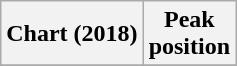<table class="wikitable plainrowheaders" style="text-align:center">
<tr>
<th scope="col">Chart (2018)</th>
<th scope="col">Peak<br> position</th>
</tr>
<tr>
</tr>
</table>
